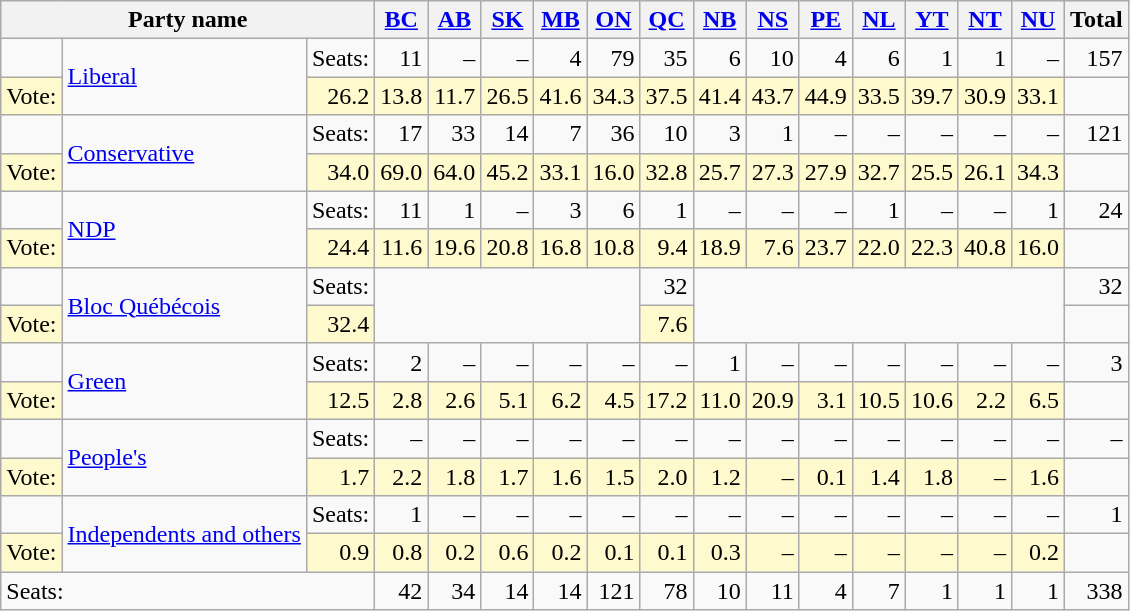<table class="wikitable" style="text-align:right;">
<tr>
<th colspan="3">Party name</th>
<th><a href='#'>BC</a></th>
<th><a href='#'>AB</a></th>
<th><a href='#'>SK</a></th>
<th><a href='#'>MB</a></th>
<th><a href='#'>ON</a></th>
<th><a href='#'>QC</a></th>
<th><a href='#'>NB</a></th>
<th><a href='#'>NS</a></th>
<th><a href='#'>PE</a></th>
<th><a href='#'>NL</a></th>
<th><a href='#'>YT</a></th>
<th><a href='#'>NT</a></th>
<th><a href='#'>NU</a></th>
<th>Total</th>
</tr>
<tr>
<td> </td>
<td rowspan="2" style="text-align:left;"><a href='#'>Liberal</a></td>
<td style="text-align:left;">Seats:</td>
<td>11</td>
<td>–</td>
<td>–</td>
<td>4</td>
<td>79</td>
<td>35</td>
<td>6</td>
<td>10</td>
<td>4</td>
<td>6</td>
<td>1</td>
<td>1</td>
<td>–</td>
<td>157</td>
</tr>
<tr style="background-color:#fffacd">
<td style="text-align:left;">Vote:</td>
<td>26.2</td>
<td>13.8</td>
<td>11.7</td>
<td>26.5</td>
<td>41.6</td>
<td>34.3</td>
<td>37.5</td>
<td>41.4</td>
<td>43.7</td>
<td>44.9</td>
<td>33.5</td>
<td>39.7</td>
<td>30.9</td>
<td>33.1</td>
</tr>
<tr>
<td> </td>
<td rowspan="2" style="text-align:left;"><a href='#'>Conservative</a></td>
<td style="text-align:left;">Seats:</td>
<td>17</td>
<td>33</td>
<td>14</td>
<td>7</td>
<td>36</td>
<td>10</td>
<td>3</td>
<td>1</td>
<td>–</td>
<td>–</td>
<td>–</td>
<td>–</td>
<td>–</td>
<td>121</td>
</tr>
<tr style="background-color:#fffacd">
<td style="text-align:left;">Vote:</td>
<td>34.0</td>
<td>69.0</td>
<td>64.0</td>
<td>45.2</td>
<td>33.1</td>
<td>16.0</td>
<td>32.8</td>
<td>25.7</td>
<td>27.3</td>
<td>27.9</td>
<td>32.7</td>
<td>25.5</td>
<td>26.1</td>
<td>34.3</td>
</tr>
<tr>
<td> </td>
<td rowspan="2" style="text-align:left;"><a href='#'>NDP</a></td>
<td style="text-align:left;">Seats:</td>
<td>11</td>
<td>1</td>
<td>–</td>
<td>3</td>
<td>6</td>
<td>1</td>
<td>–</td>
<td>–</td>
<td>–</td>
<td>1</td>
<td>–</td>
<td>–</td>
<td>1</td>
<td>24</td>
</tr>
<tr style="background-color:#fffacd">
<td style="text-align:left;">Vote:</td>
<td>24.4</td>
<td>11.6</td>
<td>19.6</td>
<td>20.8</td>
<td>16.8</td>
<td>10.8</td>
<td>9.4</td>
<td>18.9</td>
<td>7.6</td>
<td>23.7</td>
<td>22.0</td>
<td>22.3</td>
<td>40.8</td>
<td>16.0</td>
</tr>
<tr>
<td> </td>
<td rowspan="2" style="text-align:left;"><a href='#'>Bloc Québécois</a></td>
<td style="text-align:left;">Seats:</td>
<td rowspan="2" colspan="5"></td>
<td>32</td>
<td rowspan="2" colspan="7"></td>
<td>32</td>
</tr>
<tr style="background-color:#fffacd">
<td style="text-align:left;">Vote:</td>
<td>32.4</td>
<td>7.6</td>
</tr>
<tr>
<td> </td>
<td rowspan="2" style="text-align:left;"><a href='#'>Green</a></td>
<td style="text-align:left;">Seats:</td>
<td>2</td>
<td>–</td>
<td>–</td>
<td>–</td>
<td>–</td>
<td>–</td>
<td>1</td>
<td>–</td>
<td>–</td>
<td>–</td>
<td>–</td>
<td>–</td>
<td>–</td>
<td>3</td>
</tr>
<tr style="background-color:#fffacd">
<td style="text-align:left;">Vote:</td>
<td>12.5</td>
<td>2.8</td>
<td>2.6</td>
<td>5.1</td>
<td>6.2</td>
<td>4.5</td>
<td>17.2</td>
<td>11.0</td>
<td>20.9</td>
<td>3.1</td>
<td>10.5</td>
<td>10.6</td>
<td>2.2</td>
<td>6.5</td>
</tr>
<tr>
<td> </td>
<td rowspan="2" style="text-align:left;"><a href='#'>People's</a></td>
<td style="text-align:left;">Seats:</td>
<td>–</td>
<td>–</td>
<td>–</td>
<td>–</td>
<td>–</td>
<td>–</td>
<td>–</td>
<td>–</td>
<td>–</td>
<td>–</td>
<td>–</td>
<td>–</td>
<td>–</td>
<td>–</td>
</tr>
<tr style="background-color:#fffacd">
<td style="text-align:left;">Vote:</td>
<td>1.7</td>
<td>2.2</td>
<td>1.8</td>
<td>1.7</td>
<td>1.6</td>
<td>1.5</td>
<td>2.0</td>
<td>1.2</td>
<td>–</td>
<td>0.1</td>
<td>1.4</td>
<td>1.8</td>
<td>–</td>
<td>1.6</td>
</tr>
<tr>
<td> </td>
<td rowspan="2" style="text-align:left;"><a href='#'>Independents and others</a></td>
<td style="text-align:left;">Seats:</td>
<td>1</td>
<td>–</td>
<td>–</td>
<td>–</td>
<td>–</td>
<td>–</td>
<td>–</td>
<td>–</td>
<td>–</td>
<td>–</td>
<td>–</td>
<td>–</td>
<td>–</td>
<td>1</td>
</tr>
<tr style="background-color:#fffacd">
<td style="text-align:left;">Vote:</td>
<td>0.9</td>
<td>0.8</td>
<td>0.2</td>
<td>0.6</td>
<td>0.2</td>
<td>0.1</td>
<td>0.1</td>
<td>0.3</td>
<td>–</td>
<td>–</td>
<td>–</td>
<td>–</td>
<td>–</td>
<td>0.2</td>
</tr>
<tr>
<td colspan="3" style="text-align:left;">Seats:</td>
<td>42</td>
<td>34</td>
<td>14</td>
<td>14</td>
<td>121</td>
<td>78</td>
<td>10</td>
<td>11</td>
<td>4</td>
<td>7</td>
<td>1</td>
<td>1</td>
<td>1</td>
<td>338</td>
</tr>
</table>
